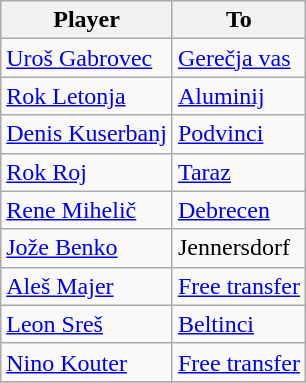<table class="wikitable">
<tr>
<th>Player</th>
<th>To</th>
</tr>
<tr>
<td><a href='#'>Uroš Gabrovec</a></td>
<td><a href='#'>Gerečja vas</a></td>
</tr>
<tr>
<td><a href='#'>Rok Letonja</a></td>
<td><a href='#'>Aluminij</a></td>
</tr>
<tr>
<td><a href='#'>Denis Kuserbanj</a></td>
<td><a href='#'>Podvinci</a></td>
</tr>
<tr>
<td><a href='#'>Rok Roj</a></td>
<td><a href='#'>Taraz</a></td>
</tr>
<tr>
<td><a href='#'>Rene Mihelič</a></td>
<td><a href='#'>Debrecen</a></td>
</tr>
<tr>
<td><a href='#'>Jože Benko</a></td>
<td>Jennersdorf</td>
</tr>
<tr>
<td><a href='#'>Aleš Majer</a></td>
<td><a href='#'>Free transfer</a></td>
</tr>
<tr>
<td><a href='#'>Leon Sreš</a></td>
<td><a href='#'>Beltinci</a></td>
</tr>
<tr>
<td><a href='#'>Nino Kouter</a></td>
<td><a href='#'>Free transfer</a></td>
</tr>
<tr>
</tr>
</table>
